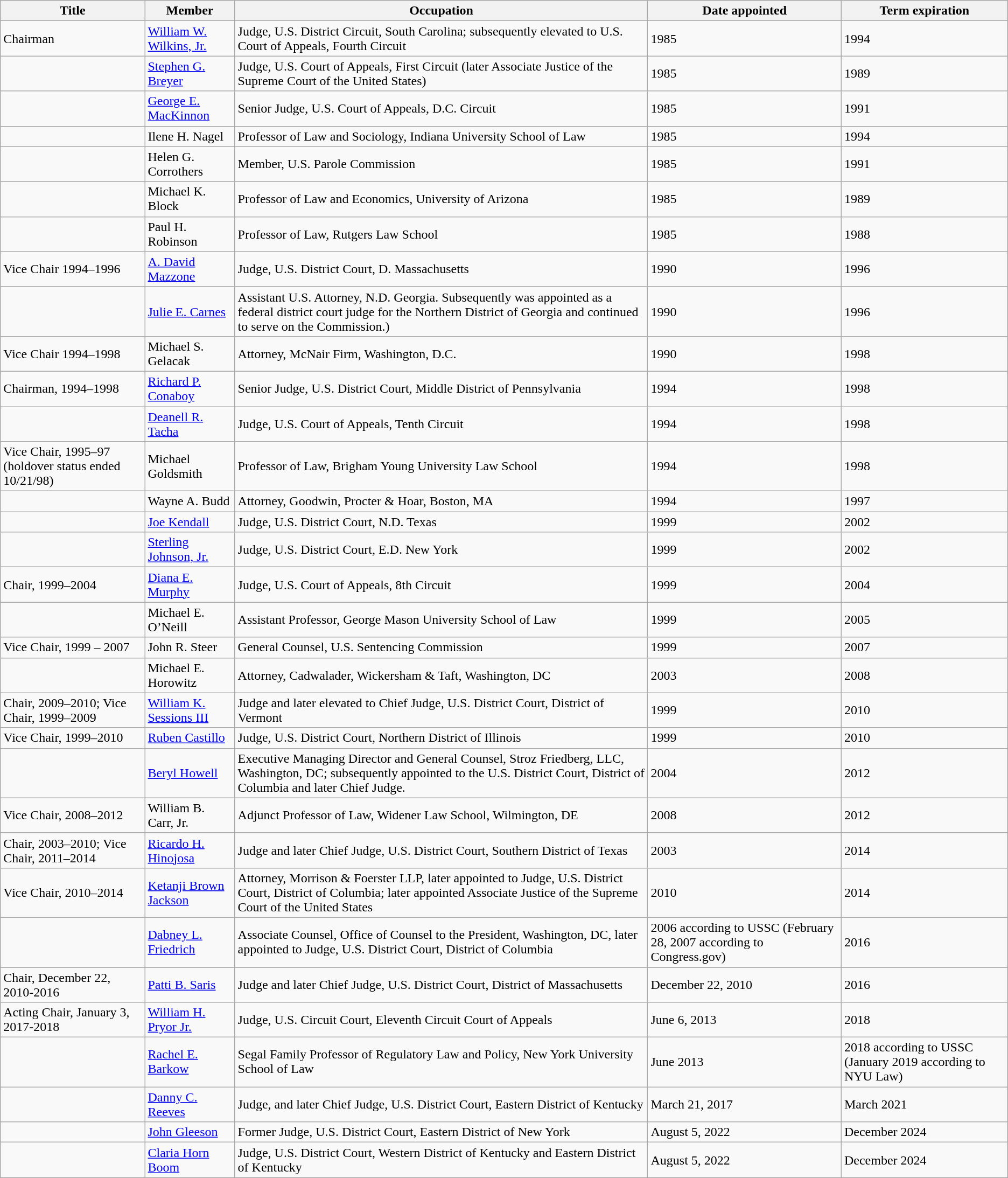<table class="wikitable">
<tr>
<th>Title</th>
<th>Member</th>
<th>Occupation</th>
<th>Date appointed</th>
<th>Term expiration</th>
</tr>
<tr>
<td>Chairman</td>
<td><a href='#'>William W. Wilkins, Jr.</a></td>
<td>Judge, U.S. District Circuit, South Carolina; subsequently elevated to U.S. Court of Appeals, Fourth Circuit</td>
<td>1985</td>
<td>1994</td>
</tr>
<tr>
<td></td>
<td><a href='#'>Stephen G. Breyer</a></td>
<td>Judge, U.S. Court of Appeals, First Circuit (later Associate Justice of the Supreme Court of the United States)</td>
<td>1985</td>
<td>1989</td>
</tr>
<tr>
<td></td>
<td><a href='#'>George E. MacKinnon</a></td>
<td>Senior Judge, U.S. Court of Appeals, D.C. Circuit</td>
<td>1985</td>
<td>1991</td>
</tr>
<tr>
<td></td>
<td>Ilene H. Nagel</td>
<td>Professor of Law and Sociology, Indiana University School of Law</td>
<td>1985</td>
<td>1994</td>
</tr>
<tr>
<td></td>
<td>Helen G. Corrothers</td>
<td>Member, U.S. Parole Commission</td>
<td>1985</td>
<td>1991</td>
</tr>
<tr>
<td></td>
<td>Michael K. Block</td>
<td>Professor of Law and Economics, University of Arizona</td>
<td>1985</td>
<td>1989</td>
</tr>
<tr>
<td></td>
<td>Paul H. Robinson</td>
<td>Professor of Law, Rutgers Law School</td>
<td>1985</td>
<td>1988</td>
</tr>
<tr>
<td>Vice Chair 1994–1996</td>
<td><a href='#'>A. David Mazzone</a></td>
<td>Judge, U.S. District Court, D. Massachusetts</td>
<td>1990</td>
<td>1996</td>
</tr>
<tr>
<td></td>
<td><a href='#'>Julie E. Carnes</a></td>
<td>Assistant U.S. Attorney, N.D. Georgia. Subsequently was appointed as a federal district court judge for the Northern District of Georgia and continued to serve on the Commission.)</td>
<td>1990</td>
<td>1996</td>
</tr>
<tr>
<td>Vice Chair 1994–1998</td>
<td>Michael S. Gelacak</td>
<td>Attorney, McNair Firm, Washington, D.C.</td>
<td>1990</td>
<td>1998</td>
</tr>
<tr>
<td>Chairman, 1994–1998</td>
<td><a href='#'>Richard P. Conaboy</a></td>
<td>Senior Judge, U.S. District Court, Middle District of Pennsylvania</td>
<td>1994</td>
<td>1998</td>
</tr>
<tr>
<td></td>
<td><a href='#'>Deanell R. Tacha</a></td>
<td>Judge, U.S. Court of Appeals, Tenth Circuit</td>
<td>1994</td>
<td>1998</td>
</tr>
<tr>
<td>Vice Chair, 1995–97 (holdover status ended 10/21/98)</td>
<td>Michael Goldsmith</td>
<td>Professor of Law, Brigham Young University Law School</td>
<td>1994</td>
<td>1998</td>
</tr>
<tr>
<td></td>
<td>Wayne A. Budd</td>
<td>Attorney, Goodwin, Procter & Hoar, Boston, MA</td>
<td>1994</td>
<td>1997</td>
</tr>
<tr>
<td></td>
<td><a href='#'>Joe Kendall</a></td>
<td>Judge, U.S. District Court, N.D. Texas</td>
<td>1999</td>
<td>2002</td>
</tr>
<tr>
<td></td>
<td><a href='#'>Sterling Johnson, Jr.</a></td>
<td>Judge, U.S. District Court, E.D. New York</td>
<td>1999</td>
<td>2002</td>
</tr>
<tr>
<td>Chair, 1999–2004</td>
<td><a href='#'>Diana E. Murphy</a></td>
<td>Judge, U.S. Court of Appeals, 8th Circuit</td>
<td>1999</td>
<td>2004</td>
</tr>
<tr>
<td></td>
<td>Michael E. O’Neill</td>
<td>Assistant Professor, George Mason University School of Law</td>
<td>1999</td>
<td>2005</td>
</tr>
<tr>
<td>Vice Chair, 1999 – 2007</td>
<td>John R. Steer</td>
<td>General Counsel, U.S. Sentencing Commission</td>
<td>1999</td>
<td>2007</td>
</tr>
<tr>
<td></td>
<td>Michael E. Horowitz</td>
<td>Attorney, Cadwalader, Wickersham & Taft, Washington, DC</td>
<td>2003</td>
<td>2008</td>
</tr>
<tr>
<td>Chair, 2009–2010; Vice Chair, 1999–2009</td>
<td><a href='#'>William K. Sessions III</a></td>
<td>Judge and later elevated to Chief Judge, U.S. District Court, District of Vermont</td>
<td>1999</td>
<td>2010</td>
</tr>
<tr>
<td>Vice Chair, 1999–2010</td>
<td><a href='#'>Ruben Castillo</a></td>
<td>Judge, U.S. District Court, Northern District of Illinois</td>
<td>1999</td>
<td>2010</td>
</tr>
<tr>
<td></td>
<td><a href='#'>Beryl Howell</a></td>
<td>Executive Managing Director and General Counsel, Stroz Friedberg, LLC, Washington, DC; subsequently appointed to the U.S. District Court, District of Columbia and later Chief Judge.</td>
<td>2004</td>
<td>2012</td>
</tr>
<tr>
<td>Vice Chair, 2008–2012</td>
<td>William B. Carr, Jr.</td>
<td>Adjunct Professor of Law, Widener Law School, Wilmington, DE</td>
<td>2008</td>
<td>2012</td>
</tr>
<tr>
<td>Chair, 2003–2010; Vice Chair, 2011–2014</td>
<td><a href='#'>Ricardo H. Hinojosa</a></td>
<td>Judge and later Chief Judge, U.S. District Court, Southern District of Texas</td>
<td>2003</td>
<td>2014</td>
</tr>
<tr>
<td>Vice Chair, 2010–2014</td>
<td><a href='#'>Ketanji Brown Jackson</a></td>
<td>Attorney, Morrison & Foerster LLP, later appointed to Judge, U.S. District Court, District of Columbia; later appointed Associate Justice of the Supreme Court of the United States</td>
<td>2010</td>
<td>2014</td>
</tr>
<tr>
<td></td>
<td><a href='#'>Dabney L. Friedrich</a></td>
<td>Associate Counsel, Office of Counsel to the President, Washington, DC, later appointed to Judge, U.S. District Court, District of Columbia</td>
<td>2006 according to USSC (February 28, 2007 according to Congress.gov)</td>
<td>2016</td>
</tr>
<tr>
<td>Chair, December 22, 2010-2016</td>
<td><a href='#'>Patti B. Saris</a></td>
<td>Judge and later Chief Judge, U.S. District Court, District of Massachusetts</td>
<td>December 22, 2010</td>
<td>2016</td>
</tr>
<tr>
<td>Acting Chair, January 3, 2017-2018</td>
<td><a href='#'>William H. Pryor Jr.</a></td>
<td>Judge, U.S. Circuit Court, Eleventh Circuit Court of Appeals</td>
<td>June 6, 2013</td>
<td>2018</td>
</tr>
<tr>
<td></td>
<td><a href='#'>Rachel E. Barkow</a></td>
<td>Segal Family Professor of Regulatory Law and Policy, New York University School of Law</td>
<td>June 2013</td>
<td>2018 according to USSC (January 2019 according to NYU Law)</td>
</tr>
<tr>
<td></td>
<td><a href='#'>Danny C. Reeves</a></td>
<td>Judge, and later Chief Judge, U.S. District Court, Eastern District of Kentucky</td>
<td>March 21, 2017</td>
<td>March 2021</td>
</tr>
<tr>
<td></td>
<td><a href='#'>John Gleeson</a></td>
<td>Former Judge, U.S. District Court, Eastern District of New York</td>
<td>August 5, 2022</td>
<td>December 2024</td>
</tr>
<tr>
<td></td>
<td><a href='#'>Claria Horn Boom</a></td>
<td>Judge, U.S. District Court, Western District of Kentucky and Eastern District of Kentucky</td>
<td>August 5, 2022</td>
<td>December 2024</td>
</tr>
</table>
